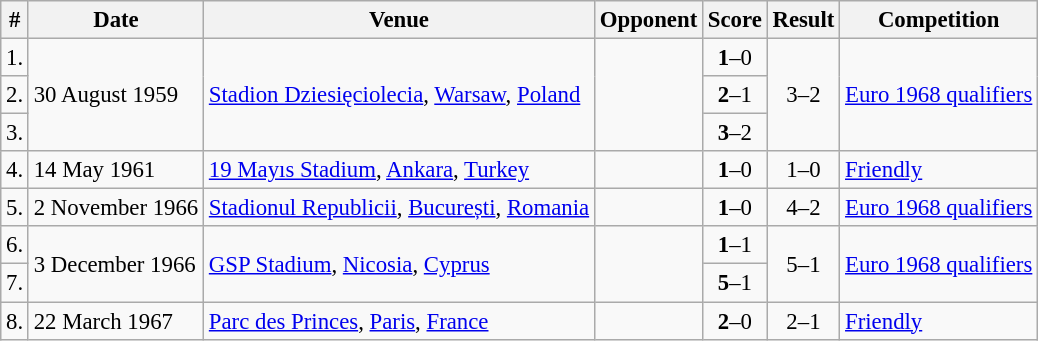<table class="wikitable" style="font-size: 95%;">
<tr>
<th>#</th>
<th>Date</th>
<th>Venue</th>
<th>Opponent</th>
<th>Score</th>
<th>Result</th>
<th>Competition</th>
</tr>
<tr>
<td align="center">1.</td>
<td rowspan="3">30 August 1959</td>
<td rowspan="3"><a href='#'>Stadion Dziesięciolecia</a>, <a href='#'>Warsaw</a>, <a href='#'>Poland</a></td>
<td rowspan="3"></td>
<td align="center"><strong>1</strong>–0</td>
<td rowspan="3" align="center">3–2</td>
<td rowspan="3"><a href='#'>Euro 1968 qualifiers</a></td>
</tr>
<tr>
<td align="center">2.</td>
<td align="center"><strong>2</strong>–1</td>
</tr>
<tr>
<td align="center">3.</td>
<td align="center"><strong>3</strong>–2</td>
</tr>
<tr>
<td align="center">4.</td>
<td>14 May 1961</td>
<td><a href='#'>19 Mayıs Stadium</a>, <a href='#'>Ankara</a>, <a href='#'>Turkey</a></td>
<td></td>
<td align="center"><strong>1</strong>–0</td>
<td align="center">1–0</td>
<td><a href='#'>Friendly</a></td>
</tr>
<tr>
<td align="center">5.</td>
<td>2 November 1966</td>
<td><a href='#'>Stadionul Republicii</a>, <a href='#'>București</a>, <a href='#'>Romania</a></td>
<td></td>
<td align="center"><strong>1</strong>–0</td>
<td align="center">4–2</td>
<td><a href='#'>Euro 1968 qualifiers</a></td>
</tr>
<tr>
<td align="center">6.</td>
<td rowspan="2">3 December 1966</td>
<td rowspan="2"><a href='#'>GSP Stadium</a>, <a href='#'>Nicosia</a>, <a href='#'>Cyprus</a></td>
<td rowspan="2"></td>
<td align="center"><strong>1</strong>–1</td>
<td rowspan="2" align="center">5–1</td>
<td rowspan="2"><a href='#'>Euro 1968 qualifiers</a></td>
</tr>
<tr>
<td align="center">7.</td>
<td align="center"><strong>5</strong>–1</td>
</tr>
<tr>
<td align="center">8.</td>
<td>22 March 1967</td>
<td><a href='#'>Parc des Princes</a>, <a href='#'>Paris</a>, <a href='#'>France</a></td>
<td></td>
<td align="center"><strong>2</strong>–0</td>
<td align="center">2–1</td>
<td><a href='#'>Friendly</a></td>
</tr>
</table>
